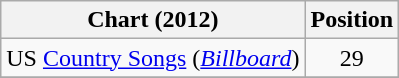<table class="wikitable sortable">
<tr>
<th scope="col">Chart (2012)</th>
<th scope="col">Position</th>
</tr>
<tr>
<td>US <a href='#'>Country Songs</a> (<em><a href='#'>Billboard</a></em>)</td>
<td align="center">29</td>
</tr>
<tr>
</tr>
</table>
